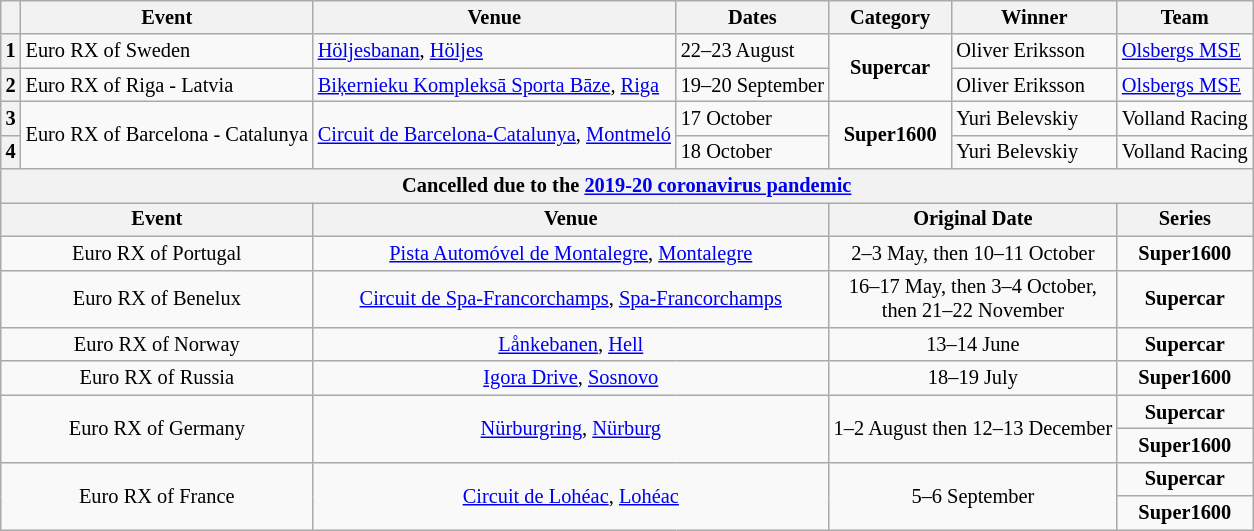<table class="wikitable" style="font-size:85%">
<tr>
<th></th>
<th>Event</th>
<th>Venue</th>
<th>Dates</th>
<th>Category</th>
<th>Winner</th>
<th>Team</th>
</tr>
<tr>
<th>1</th>
<td> Euro RX of Sweden</td>
<td><a href='#'>Höljesbanan</a>, <a href='#'>Höljes</a></td>
<td>22–23 August</td>
<td rowspan=2 align=center><strong><span>Supercar</span></strong></td>
<td> Oliver Eriksson</td>
<td> <a href='#'>Olsbergs MSE</a></td>
</tr>
<tr>
<th>2</th>
<td> Euro RX of Riga - Latvia</td>
<td><a href='#'>Biķernieku Kompleksā Sporta Bāze</a>, <a href='#'>Riga</a></td>
<td>19–20 September</td>
<td> Oliver Eriksson</td>
<td> <a href='#'>Olsbergs MSE</a></td>
</tr>
<tr>
<th>3</th>
<td rowspan=2> Euro RX of Barcelona - Catalunya</td>
<td rowspan=2><a href='#'>Circuit de Barcelona-Catalunya</a>, <a href='#'>Montmeló</a></td>
<td>17 October</td>
<td rowspan=2 align=center><strong><span>Super1600</span></strong></td>
<td> Yuri Belevskiy</td>
<td> Volland Racing</td>
</tr>
<tr>
<th>4</th>
<td>18 October</td>
<td> Yuri Belevskiy</td>
<td> Volland Racing</td>
</tr>
<tr>
<th colspan=7>Cancelled due to the <a href='#'>2019-20 coronavirus pandemic</a></th>
</tr>
<tr>
<th colspan="2" align =center>Event</th>
<th colspan="2" align =center>Venue</th>
<th colspan="2" align =center>Original Date</th>
<th>Series</th>
</tr>
<tr>
<td colspan=2 align=center> Euro RX of Portugal</td>
<td colspan=2 align=center><a href='#'>Pista Automóvel de Montalegre</a>, <a href='#'>Montalegre</a></td>
<td colspan=2 align=center>2–3 May, then 10–11 October</td>
<td align=center><strong><span>Super1600</span></strong></td>
</tr>
<tr>
<td colspan=2 align=center> Euro RX of Benelux</td>
<td colspan=2 align=center><a href='#'>Circuit de Spa-Francorchamps</a>, <a href='#'>Spa-Francorchamps</a></td>
<td colspan=2 align=center>16–17 May, then 3–4 October,<br>then 21–22 November</td>
<td align=center><strong><span>Supercar</span></strong></td>
</tr>
<tr>
<td colspan=2 align =center> Euro RX of Norway</td>
<td colspan=2 align =center><a href='#'>Lånkebanen</a>, <a href='#'>Hell</a></td>
<td colspan=2 align =center>13–14 June</td>
<td align=center><strong><span>Supercar</span></strong></td>
</tr>
<tr>
<td colspan=2 align =center> Euro RX of Russia</td>
<td colspan=2 align =center><a href='#'>Igora Drive</a>, <a href='#'>Sosnovo</a></td>
<td colspan=2 align =center>18–19 July</td>
<td align=center><strong><span>Super1600</span></strong></td>
</tr>
<tr>
<td rowspan=2 colspan=2 align=center> Euro RX of Germany</td>
<td rowspan=2 colspan=2 align=center><a href='#'>Nürburgring</a>, <a href='#'>Nürburg</a></td>
<td rowspan=2 colspan=2 align=center>1–2 August then 12–13 December</td>
<td align=center><strong><span>Supercar</span></strong></td>
</tr>
<tr>
<td align=center><strong><span>Super1600</span></strong></td>
</tr>
<tr>
<td rowspan=2 colspan=2 align =center> Euro RX of France</td>
<td rowspan=2 colspan=2 align =center><a href='#'>Circuit de Lohéac</a>, <a href='#'>Lohéac</a></td>
<td rowspan=2 colspan=2 align =center>5–6 September</td>
<td align=center><strong><span>Supercar</span></strong></td>
</tr>
<tr>
<td align=center><strong><span>Super1600</span></strong></td>
</tr>
</table>
